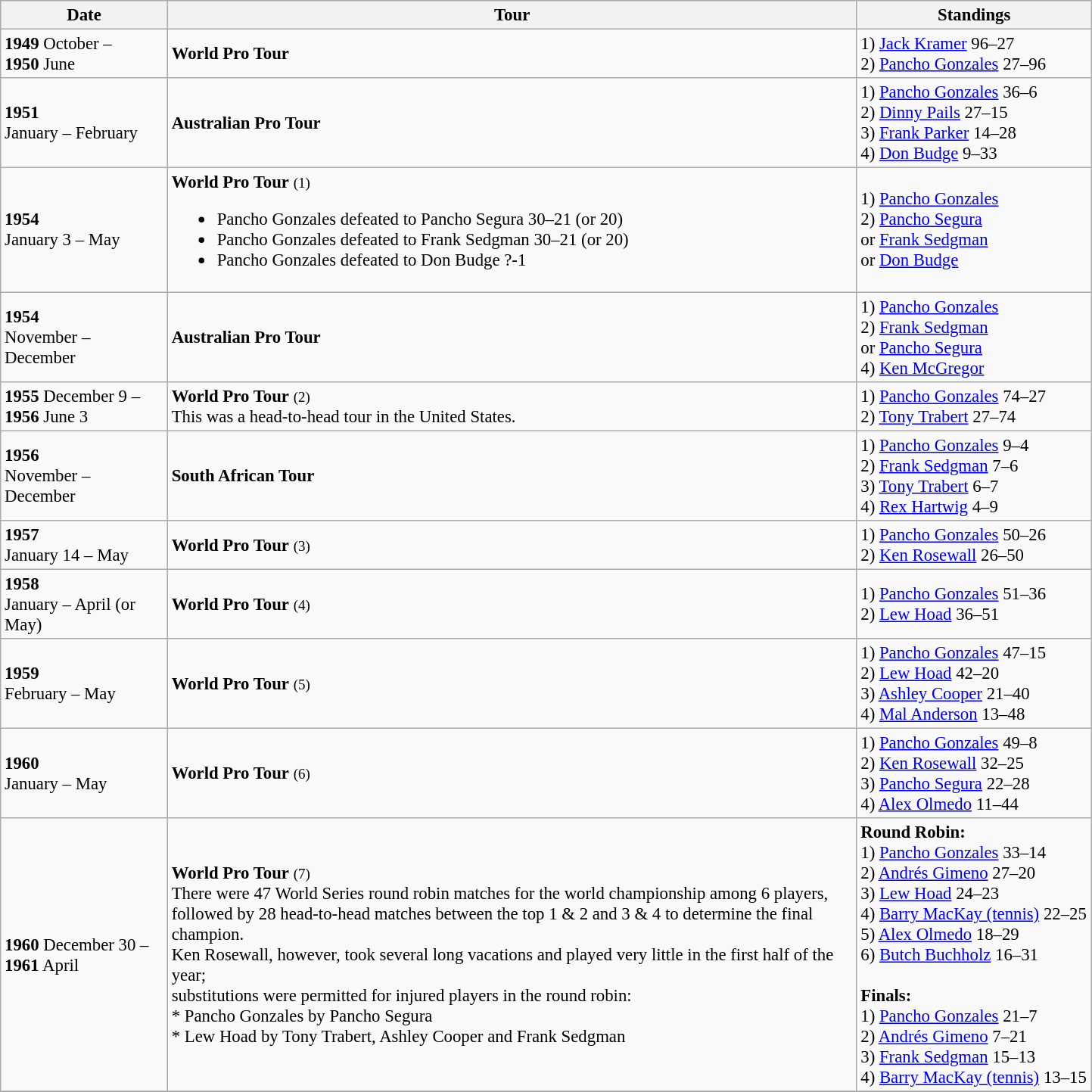<table class="wikitable" style="font-size:95%;">
<tr>
<th width=140>Date</th>
<th width=600>Tour</th>
<th width=200>Standings</th>
</tr>
<tr>
<td><strong>1949</strong> October – <br><strong>1950</strong> June</td>
<td><strong>World Pro Tour</strong></td>
<td>1)  <a href='#'>Jack Kramer</a> 96–27 <br> 2)  <a href='#'>Pancho Gonzales</a> 27–96</td>
</tr>
<tr>
<td><strong>1951</strong> <br>January – February</td>
<td><strong>Australian Pro Tour</strong> <br></td>
<td>1)  <a href='#'>Pancho Gonzales</a> 36–6 <br> 2)  <a href='#'>Dinny Pails</a> 27–15 <br>  3)  <a href='#'>Frank Parker</a> 14–28 <br> 4)  <a href='#'>Don Budge</a> 9–33</td>
</tr>
<tr>
<td><strong>1954</strong> <br>January 3 – May</td>
<td><strong>World Pro Tour</strong> <small>(1)</small><br><ul><li>Pancho Gonzales defeated to Pancho Segura 30–21 (or 20)</li><li>Pancho Gonzales defeated to Frank Sedgman 30–21 (or 20)</li><li>Pancho Gonzales defeated to Don Budge ?-1</li></ul></td>
<td>1)  <a href='#'>Pancho Gonzales</a> <br> 2)  <a href='#'>Pancho Segura</a> <br> or  <a href='#'>Frank Sedgman</a> <br> or  <a href='#'>Don Budge</a></td>
</tr>
<tr>
<td><strong>1954</strong> <br>November – December</td>
<td><strong>Australian Pro Tour</strong></td>
<td>1)  <a href='#'>Pancho Gonzales</a> <br> 2)  <a href='#'>Frank Sedgman</a> <br> or  <a href='#'>Pancho Segura</a> <br> 4)  <a href='#'>Ken McGregor</a></td>
</tr>
<tr>
<td><strong>1955</strong> December 9 – <br><strong>1956</strong> June 3</td>
<td><strong>World Pro Tour</strong> <small>(2)</small><br> This was a head-to-head tour in the United States.</td>
<td>1)  <a href='#'>Pancho Gonzales</a> 74–27 <br> 2)  <a href='#'>Tony Trabert</a> 27–74</td>
</tr>
<tr>
<td><strong>1956</strong> <br>November – December</td>
<td><strong>South African Tour</strong></td>
<td>1)  <a href='#'>Pancho Gonzales</a> 9–4 <br> 2)  <a href='#'>Frank Sedgman</a> 7–6 <br>3)  <a href='#'>Tony Trabert</a> 6–7 <br>4)  <a href='#'>Rex Hartwig</a> 4–9</td>
</tr>
<tr>
<td><strong>1957</strong> <br>January 14 – May</td>
<td><strong>World Pro Tour</strong> <small>(3)</small></td>
<td>1)  <a href='#'>Pancho Gonzales</a> 50–26 <br> 2)  <a href='#'>Ken Rosewall</a> 26–50</td>
</tr>
<tr>
<td><strong>1958</strong> <br>January – April (or May)</td>
<td><strong>World Pro Tour</strong> <small>(4)</small></td>
<td>1)  <a href='#'>Pancho Gonzales</a> 51–36 <br> 2)  <a href='#'>Lew Hoad</a> 36–51</td>
</tr>
<tr>
<td><strong>1959</strong> <br>February – May</td>
<td><strong>World Pro Tour</strong> <small>(5)</small></td>
<td>1)  <a href='#'>Pancho Gonzales</a> 47–15 <br>2)  <a href='#'>Lew Hoad</a> 42–20 <br>3)  <a href='#'>Ashley Cooper</a> 21–40 <br>4)  <a href='#'>Mal Anderson</a> 13–48</td>
</tr>
<tr>
<td><strong>1960</strong> <br>January – May</td>
<td><strong>World Pro Tour</strong> <small>(6)</small></td>
<td>1)  <a href='#'>Pancho Gonzales</a> 49–8 <br> 2)  <a href='#'>Ken Rosewall</a> 32–25 <br> 3)  <a href='#'>Pancho Segura</a> 22–28 <br> 4)  <a href='#'>Alex Olmedo</a> 11–44</td>
</tr>
<tr>
<td><strong>1960</strong> December 30 – <br> <strong>1961</strong> April</td>
<td><strong>World Pro Tour</strong> <small>(7)</small><br> There were 47 World Series round robin matches for the world championship among 6 players,<br> followed by 28 head-to-head matches between the top 1 & 2 and 3 & 4 to determine the final champion.<br> Ken Rosewall, however, took several long vacations and played very little in the first half of the year;<br> substitutions were permitted for injured players in the round robin: <br>* Pancho Gonzales by Pancho Segura <br>* Lew Hoad by Tony Trabert, Ashley Cooper and Frank Sedgman</td>
<td><strong>Round Robin:</strong> <br> 1)  <a href='#'>Pancho Gonzales</a> 33–14 <br> 2)  <a href='#'>Andrés Gimeno</a> 27–20 <br> 3)  <a href='#'>Lew Hoad</a> 24–23 <br> 4)  <a href='#'>Barry MacKay (tennis)</a> 22–25 <br> 5)  <a href='#'>Alex Olmedo</a> 18–29 <br> 6)  <a href='#'>Butch Buchholz</a> 16–31 <br><br><strong>Finals:</strong> <br> 
1)  <a href='#'>Pancho Gonzales</a> 21–7 <br> 2)  <a href='#'>Andrés Gimeno</a> 7–21 <br> 3)  <a href='#'>Frank Sedgman</a> 15–13 <br> 4)  <a href='#'>Barry MacKay (tennis)</a> 13–15</td>
</tr>
<tr>
</tr>
</table>
